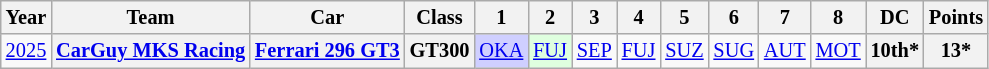<table class="wikitable" style="text-align:center; font-size:85%">
<tr>
<th>Year</th>
<th>Team</th>
<th>Car</th>
<th>Class</th>
<th>1</th>
<th>2</th>
<th>3</th>
<th>4</th>
<th>5</th>
<th>6</th>
<th>7</th>
<th>8</th>
<th>DC</th>
<th>Points</th>
</tr>
<tr>
<td><a href='#'>2025</a></td>
<th nowrap><a href='#'>CarGuy MKS Racing</a></th>
<th nowrap><a href='#'>Ferrari 296 GT3</a></th>
<th>GT300</th>
<td style="background:#CFCFFF;"><a href='#'>OKA</a><br></td>
<td style="background:#DFFFDF;"><a href='#'>FUJ</a><br></td>
<td style="background:#;"><a href='#'>SEP</a><br></td>
<td style="background:#;"><a href='#'>FUJ</a><br></td>
<td style="background:#;"><a href='#'>SUZ</a><br></td>
<td style="background:#;"><a href='#'>SUG</a><br></td>
<td style="background:#;"><a href='#'>AUT</a><br></td>
<td style="background:#;"><a href='#'>MOT</a><br></td>
<th>10th*</th>
<th>13*</th>
</tr>
</table>
